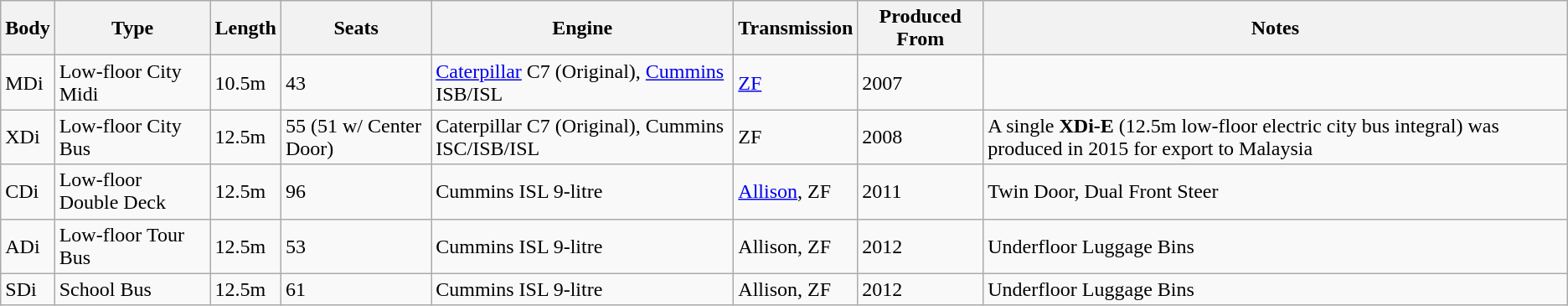<table class="wikitable">
<tr>
<th>Body</th>
<th>Type</th>
<th>Length</th>
<th>Seats</th>
<th>Engine</th>
<th>Transmission</th>
<th>Produced From</th>
<th>Notes</th>
</tr>
<tr>
<td>MDi</td>
<td>Low-floor City Midi</td>
<td>10.5m</td>
<td>43</td>
<td><a href='#'>Caterpillar</a> C7 (Original), <a href='#'>Cummins</a> ISB/ISL</td>
<td><a href='#'>ZF</a></td>
<td>2007</td>
<td></td>
</tr>
<tr>
<td>XDi</td>
<td>Low-floor City Bus</td>
<td>12.5m</td>
<td>55 (51 w/ Center Door)</td>
<td>Caterpillar C7 (Original), Cummins ISC/ISB/ISL</td>
<td>ZF</td>
<td>2008</td>
<td>A single <strong>XDi-E</strong> (12.5m low-floor electric city bus integral) was produced in 2015 for export to Malaysia</td>
</tr>
<tr>
<td>CDi</td>
<td>Low-floor Double Deck</td>
<td>12.5m</td>
<td>96</td>
<td>Cummins ISL 9-litre</td>
<td><a href='#'>Allison</a>, ZF</td>
<td>2011</td>
<td>Twin Door, Dual Front Steer</td>
</tr>
<tr>
<td>ADi</td>
<td>Low-floor Tour Bus</td>
<td>12.5m</td>
<td>53</td>
<td>Cummins ISL 9-litre</td>
<td>Allison, ZF</td>
<td>2012</td>
<td>Underfloor Luggage Bins</td>
</tr>
<tr>
<td>SDi</td>
<td>School Bus</td>
<td>12.5m</td>
<td>61</td>
<td>Cummins ISL 9-litre</td>
<td>Allison, ZF</td>
<td>2012</td>
<td>Underfloor Luggage Bins</td>
</tr>
</table>
